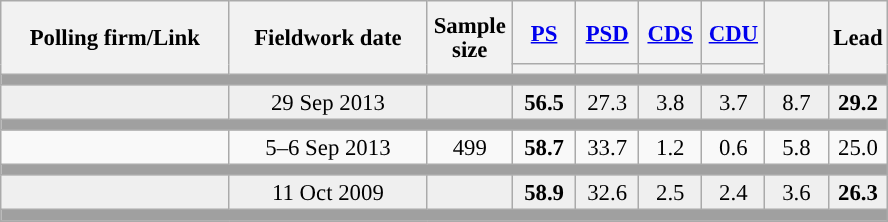<table class="wikitable collapsible sortable" style="text-align:center; font-size:95%; line-height:16px;">
<tr style="height:42px;">
<th style="width:145px;" rowspan="2">Polling firm/Link</th>
<th style="width:125px;" rowspan="2">Fieldwork date</th>
<th class="unsortable" style="width:50px;" rowspan="2">Sample size</th>
<th class="unsortable" style="width:35px;"><a href='#'>PS</a></th>
<th class="unsortable" style="width:35px;"><a href='#'>PSD</a></th>
<th class="unsortable" style="width:35px;"><a href='#'>CDS</a></th>
<th class="unsortable" style="width:35px;"><a href='#'>CDU</a></th>
<th class="unsortable" style="width:35px;" rowspan="2"></th>
<th class="unsortable" style="width:30px;" rowspan="2">Lead</th>
</tr>
<tr>
<th class="unsortable" style="color:inherit;background:"></th>
<th class="unsortable" style="color:inherit;background:"></th>
<th class="unsortable" style="color:inherit;background:"></th>
<th class="unsortable" style="color:inherit;background:"></th>
</tr>
<tr>
<td colspan="13" style="background:#A0A0A0"></td>
</tr>
<tr style="background:#EFEFEF;">
<td><strong></strong></td>
<td data-sort-value="2019-10-06">29 Sep 2013</td>
<td></td>
<td><strong>56.5</strong><br></td>
<td>27.3<br></td>
<td>3.8<br></td>
<td>3.7<br></td>
<td>8.7</td>
<td style="background:"><strong>29.2</strong></td>
</tr>
<tr>
<td colspan="13" style="background:#A0A0A0"></td>
</tr>
<tr>
<td align="center"></td>
<td align="center">5–6 Sep 2013</td>
<td>499</td>
<td align="center" ><strong>58.7</strong></td>
<td align="center">33.7</td>
<td align="center">1.2</td>
<td align="center">0.6</td>
<td align="center">5.8</td>
<td style="background:">25.0</td>
</tr>
<tr>
<td colspan="13" style="background:#A0A0A0"></td>
</tr>
<tr style="background:#EFEFEF;">
<td><strong></strong></td>
<td data-sort-value="2019-10-06">11 Oct 2009</td>
<td></td>
<td><strong>58.9</strong><br></td>
<td>32.6<br></td>
<td>2.5<br></td>
<td>2.4<br></td>
<td>3.6</td>
<td style="background:"><strong>26.3</strong></td>
</tr>
<tr>
<td colspan="13" style="background:#A0A0A0"></td>
</tr>
<tr>
</tr>
</table>
